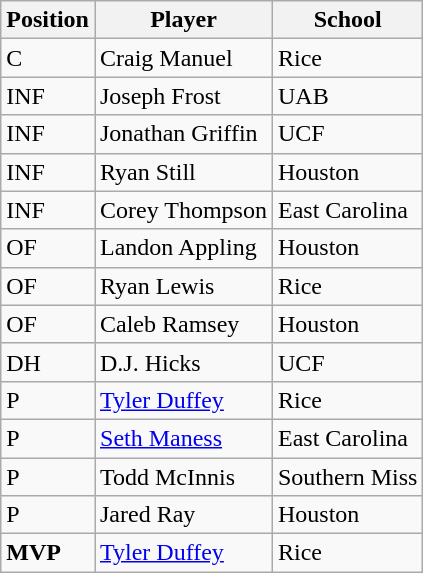<table class="wikitable">
<tr>
<th>Position</th>
<th>Player</th>
<th>School</th>
</tr>
<tr>
<td>C</td>
<td>Craig Manuel</td>
<td>Rice</td>
</tr>
<tr>
<td>INF</td>
<td>Joseph Frost</td>
<td>UAB</td>
</tr>
<tr>
<td>INF</td>
<td>Jonathan Griffin</td>
<td>UCF</td>
</tr>
<tr>
<td>INF</td>
<td>Ryan Still</td>
<td>Houston</td>
</tr>
<tr>
<td>INF</td>
<td>Corey Thompson</td>
<td>East Carolina</td>
</tr>
<tr>
<td>OF</td>
<td>Landon Appling</td>
<td>Houston</td>
</tr>
<tr>
<td>OF</td>
<td>Ryan Lewis</td>
<td>Rice</td>
</tr>
<tr>
<td>OF</td>
<td>Caleb Ramsey</td>
<td>Houston</td>
</tr>
<tr>
<td>DH</td>
<td>D.J. Hicks</td>
<td>UCF</td>
</tr>
<tr>
<td>P</td>
<td><a href='#'>Tyler Duffey</a></td>
<td>Rice</td>
</tr>
<tr>
<td>P</td>
<td><a href='#'>Seth Maness</a></td>
<td>East Carolina</td>
</tr>
<tr>
<td>P</td>
<td>Todd McInnis</td>
<td>Southern Miss</td>
</tr>
<tr>
<td>P</td>
<td>Jared Ray</td>
<td>Houston</td>
</tr>
<tr>
<td><strong>MVP</strong></td>
<td><a href='#'>Tyler Duffey</a></td>
<td>Rice</td>
</tr>
</table>
